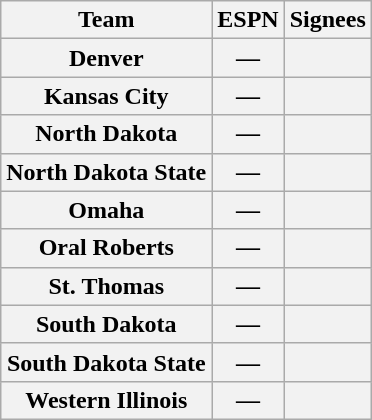<table class="wikitable">
<tr>
<th>Team</th>
<th>ESPN</th>
<th>Signees</th>
</tr>
<tr>
<th style=>Denver</th>
<th>—</th>
<th></th>
</tr>
<tr>
<th style=>Kansas City</th>
<th>―</th>
<th></th>
</tr>
<tr>
<th style=>North Dakota</th>
<th>―</th>
<th></th>
</tr>
<tr>
<th style=>North Dakota State</th>
<th>―</th>
<th></th>
</tr>
<tr>
<th style=>Omaha</th>
<th>―</th>
<th></th>
</tr>
<tr>
<th style=>Oral Roberts</th>
<th>―</th>
<th></th>
</tr>
<tr>
<th style=>St. Thomas</th>
<th>―</th>
<th></th>
</tr>
<tr>
<th style=>South Dakota</th>
<th>―</th>
<th></th>
</tr>
<tr>
<th style=>South Dakota State</th>
<th>―</th>
<th></th>
</tr>
<tr>
<th style=>Western Illinois</th>
<th>―</th>
<th></th>
</tr>
</table>
